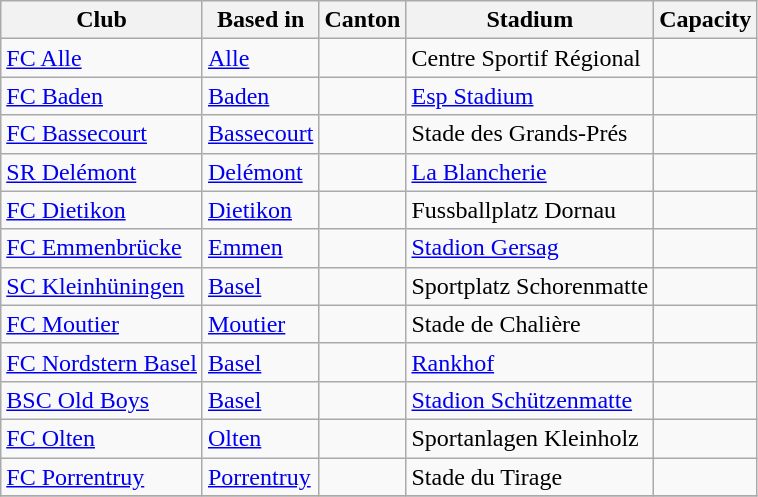<table class="wikitable">
<tr>
<th>Club</th>
<th>Based in</th>
<th>Canton</th>
<th>Stadium</th>
<th>Capacity</th>
</tr>
<tr>
<td><a href='#'>FC Alle</a></td>
<td><a href='#'>Alle</a></td>
<td></td>
<td>Centre Sportif Régional</td>
<td></td>
</tr>
<tr>
<td><a href='#'>FC Baden</a></td>
<td><a href='#'>Baden</a></td>
<td></td>
<td><a href='#'>Esp Stadium</a></td>
<td></td>
</tr>
<tr>
<td><a href='#'>FC Bassecourt</a></td>
<td><a href='#'>Bassecourt</a></td>
<td></td>
<td>Stade des Grands-Prés</td>
<td></td>
</tr>
<tr>
<td><a href='#'>SR Delémont</a></td>
<td><a href='#'>Delémont</a></td>
<td></td>
<td><a href='#'>La Blancherie</a></td>
<td></td>
</tr>
<tr>
<td><a href='#'>FC Dietikon</a></td>
<td><a href='#'>Dietikon</a></td>
<td></td>
<td>Fussballplatz Dornau</td>
<td></td>
</tr>
<tr>
<td><a href='#'>FC Emmenbrücke</a></td>
<td><a href='#'>Emmen</a></td>
<td></td>
<td><a href='#'>Stadion Gersag</a></td>
<td></td>
</tr>
<tr>
<td><a href='#'>SC Kleinhüningen</a></td>
<td><a href='#'>Basel</a></td>
<td></td>
<td>Sportplatz Schorenmatte</td>
<td></td>
</tr>
<tr>
<td><a href='#'>FC Moutier</a></td>
<td><a href='#'>Moutier</a></td>
<td></td>
<td>Stade de Chalière</td>
<td></td>
</tr>
<tr>
<td><a href='#'>FC Nordstern Basel</a></td>
<td><a href='#'>Basel</a></td>
<td></td>
<td><a href='#'>Rankhof</a></td>
<td></td>
</tr>
<tr>
<td><a href='#'>BSC Old Boys</a></td>
<td><a href='#'>Basel</a></td>
<td></td>
<td><a href='#'>Stadion Schützenmatte</a></td>
<td></td>
</tr>
<tr>
<td><a href='#'>FC Olten</a></td>
<td><a href='#'>Olten</a></td>
<td></td>
<td>Sportanlagen Kleinholz</td>
<td></td>
</tr>
<tr>
<td><a href='#'>FC Porrentruy</a></td>
<td><a href='#'>Porrentruy</a></td>
<td></td>
<td>Stade du Tirage</td>
<td></td>
</tr>
<tr>
</tr>
</table>
